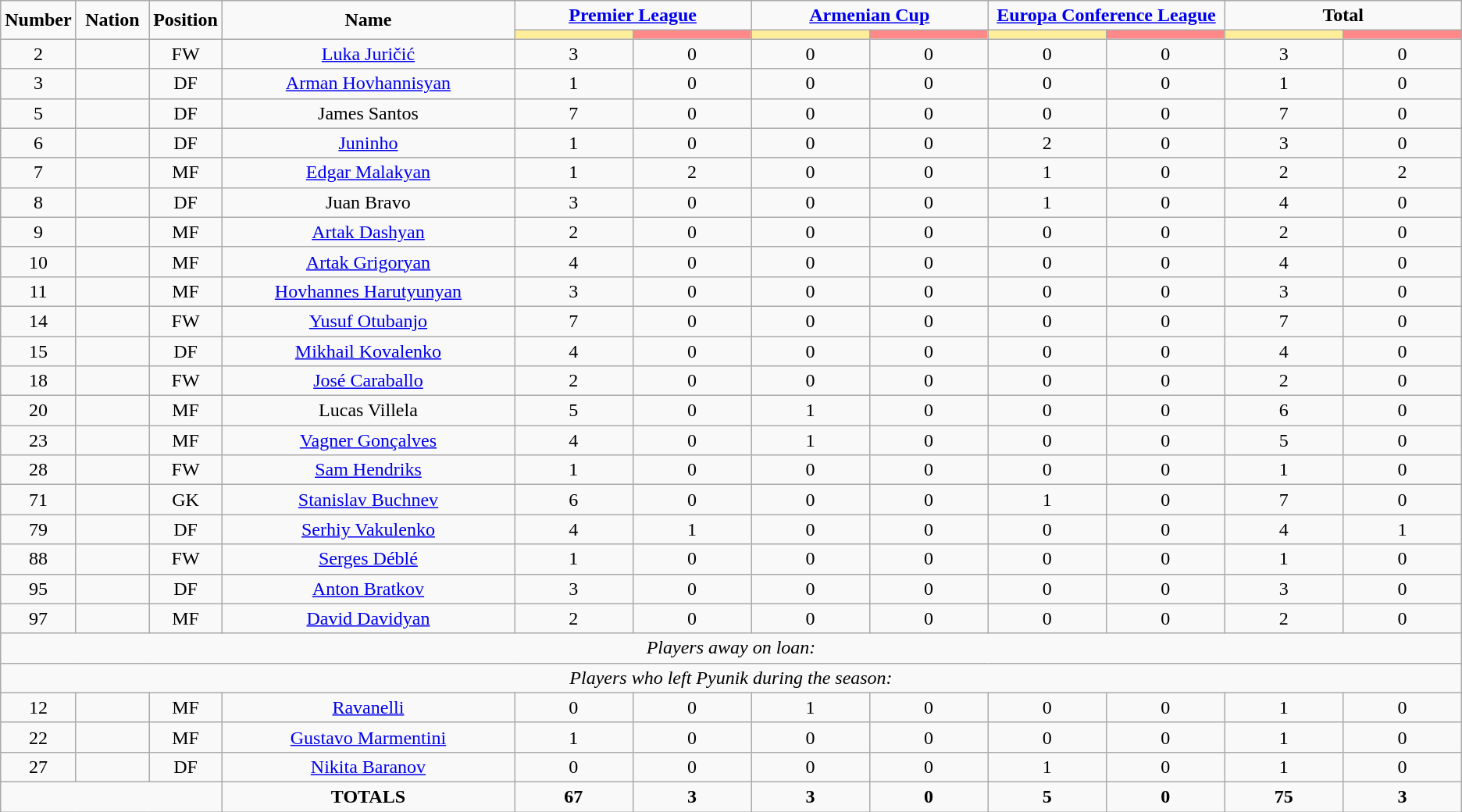<table class="wikitable" style="text-align:center;">
<tr>
<td rowspan="2"  style="width:5%; text-align:center;"><strong>Number</strong></td>
<td rowspan="2"  style="width:5%; text-align:center;"><strong>Nation</strong></td>
<td rowspan="2"  style="width:5%; text-align:center;"><strong>Position</strong></td>
<td rowspan="2"  style="width:20%; text-align:center;"><strong>Name</strong></td>
<td colspan="2" style="text-align:center;"><strong><a href='#'>Premier League</a></strong></td>
<td colspan="2" style="text-align:center;"><strong><a href='#'>Armenian Cup</a></strong></td>
<td colspan="2" style="text-align:center;"><strong><a href='#'>Europa Conference League</a></strong></td>
<td colspan="2" style="text-align:center;"><strong>Total</strong></td>
</tr>
<tr>
<th style="width:60px; background:#fe9;"></th>
<th style="width:60px; background:#ff8888;"></th>
<th style="width:60px; background:#fe9;"></th>
<th style="width:60px; background:#ff8888;"></th>
<th style="width:60px; background:#fe9;"></th>
<th style="width:60px; background:#ff8888;"></th>
<th style="width:60px; background:#fe9;"></th>
<th style="width:60px; background:#ff8888;"></th>
</tr>
<tr>
<td>2</td>
<td></td>
<td>FW</td>
<td><a href='#'>Luka Juričić</a></td>
<td>3</td>
<td>0</td>
<td>0</td>
<td>0</td>
<td>0</td>
<td>0</td>
<td>3</td>
<td>0</td>
</tr>
<tr>
<td>3</td>
<td></td>
<td>DF</td>
<td><a href='#'>Arman Hovhannisyan</a></td>
<td>1</td>
<td>0</td>
<td>0</td>
<td>0</td>
<td>0</td>
<td>0</td>
<td>1</td>
<td>0</td>
</tr>
<tr>
<td>5</td>
<td></td>
<td>DF</td>
<td>James Santos</td>
<td>7</td>
<td>0</td>
<td>0</td>
<td>0</td>
<td>0</td>
<td>0</td>
<td>7</td>
<td>0</td>
</tr>
<tr>
<td>6</td>
<td></td>
<td>DF</td>
<td><a href='#'>Juninho</a></td>
<td>1</td>
<td>0</td>
<td>0</td>
<td>0</td>
<td>2</td>
<td>0</td>
<td>3</td>
<td>0</td>
</tr>
<tr>
<td>7</td>
<td></td>
<td>MF</td>
<td><a href='#'>Edgar Malakyan</a></td>
<td>1</td>
<td>2</td>
<td>0</td>
<td>0</td>
<td>1</td>
<td>0</td>
<td>2</td>
<td>2</td>
</tr>
<tr>
<td>8</td>
<td></td>
<td>DF</td>
<td>Juan Bravo</td>
<td>3</td>
<td>0</td>
<td>0</td>
<td>0</td>
<td>1</td>
<td>0</td>
<td>4</td>
<td>0</td>
</tr>
<tr>
<td>9</td>
<td></td>
<td>MF</td>
<td><a href='#'>Artak Dashyan</a></td>
<td>2</td>
<td>0</td>
<td>0</td>
<td>0</td>
<td>0</td>
<td>0</td>
<td>2</td>
<td>0</td>
</tr>
<tr>
<td>10</td>
<td></td>
<td>MF</td>
<td><a href='#'>Artak Grigoryan</a></td>
<td>4</td>
<td>0</td>
<td>0</td>
<td>0</td>
<td>0</td>
<td>0</td>
<td>4</td>
<td>0</td>
</tr>
<tr>
<td>11</td>
<td></td>
<td>MF</td>
<td><a href='#'>Hovhannes Harutyunyan</a></td>
<td>3</td>
<td>0</td>
<td>0</td>
<td>0</td>
<td>0</td>
<td>0</td>
<td>3</td>
<td>0</td>
</tr>
<tr>
<td>14</td>
<td></td>
<td>FW</td>
<td><a href='#'>Yusuf Otubanjo</a></td>
<td>7</td>
<td>0</td>
<td>0</td>
<td>0</td>
<td>0</td>
<td>0</td>
<td>7</td>
<td>0</td>
</tr>
<tr>
<td>15</td>
<td></td>
<td>DF</td>
<td><a href='#'>Mikhail Kovalenko</a></td>
<td>4</td>
<td>0</td>
<td>0</td>
<td>0</td>
<td>0</td>
<td>0</td>
<td>4</td>
<td>0</td>
</tr>
<tr>
<td>18</td>
<td></td>
<td>FW</td>
<td><a href='#'>José Caraballo</a></td>
<td>2</td>
<td>0</td>
<td>0</td>
<td>0</td>
<td>0</td>
<td>0</td>
<td>2</td>
<td>0</td>
</tr>
<tr>
<td>20</td>
<td></td>
<td>MF</td>
<td>Lucas Villela</td>
<td>5</td>
<td>0</td>
<td>1</td>
<td>0</td>
<td>0</td>
<td>0</td>
<td>6</td>
<td>0</td>
</tr>
<tr>
<td>23</td>
<td></td>
<td>MF</td>
<td><a href='#'>Vagner Gonçalves</a></td>
<td>4</td>
<td>0</td>
<td>1</td>
<td>0</td>
<td>0</td>
<td>0</td>
<td>5</td>
<td>0</td>
</tr>
<tr>
<td>28</td>
<td></td>
<td>FW</td>
<td><a href='#'>Sam Hendriks</a></td>
<td>1</td>
<td>0</td>
<td>0</td>
<td>0</td>
<td>0</td>
<td>0</td>
<td>1</td>
<td>0</td>
</tr>
<tr>
<td>71</td>
<td></td>
<td>GK</td>
<td><a href='#'>Stanislav Buchnev</a></td>
<td>6</td>
<td>0</td>
<td>0</td>
<td>0</td>
<td>1</td>
<td>0</td>
<td>7</td>
<td>0</td>
</tr>
<tr>
<td>79</td>
<td></td>
<td>DF</td>
<td><a href='#'>Serhiy Vakulenko</a></td>
<td>4</td>
<td>1</td>
<td>0</td>
<td>0</td>
<td>0</td>
<td>0</td>
<td>4</td>
<td>1</td>
</tr>
<tr>
<td>88</td>
<td></td>
<td>FW</td>
<td><a href='#'>Serges Déblé</a></td>
<td>1</td>
<td>0</td>
<td>0</td>
<td>0</td>
<td>0</td>
<td>0</td>
<td>1</td>
<td>0</td>
</tr>
<tr>
<td>95</td>
<td></td>
<td>DF</td>
<td><a href='#'>Anton Bratkov</a></td>
<td>3</td>
<td>0</td>
<td>0</td>
<td>0</td>
<td>0</td>
<td>0</td>
<td>3</td>
<td>0</td>
</tr>
<tr>
<td>97</td>
<td></td>
<td>MF</td>
<td><a href='#'>David Davidyan</a></td>
<td>2</td>
<td>0</td>
<td>0</td>
<td>0</td>
<td>0</td>
<td>0</td>
<td>2</td>
<td>0</td>
</tr>
<tr>
<td colspan="16"><em>Players away on loan:</em></td>
</tr>
<tr>
<td colspan="16"><em>Players who left Pyunik during the season:</em></td>
</tr>
<tr>
<td>12</td>
<td></td>
<td>MF</td>
<td><a href='#'>Ravanelli</a></td>
<td>0</td>
<td>0</td>
<td>1</td>
<td>0</td>
<td>0</td>
<td>0</td>
<td>1</td>
<td>0</td>
</tr>
<tr>
<td>22</td>
<td></td>
<td>MF</td>
<td><a href='#'>Gustavo Marmentini</a></td>
<td>1</td>
<td>0</td>
<td>0</td>
<td>0</td>
<td>0</td>
<td>0</td>
<td>1</td>
<td>0</td>
</tr>
<tr>
<td>27</td>
<td></td>
<td>DF</td>
<td><a href='#'>Nikita Baranov</a></td>
<td>0</td>
<td>0</td>
<td>0</td>
<td>0</td>
<td>1</td>
<td>0</td>
<td>1</td>
<td>0</td>
</tr>
<tr>
<td colspan="3"></td>
<td><strong>TOTALS</strong></td>
<td><strong>67</strong></td>
<td><strong>3</strong></td>
<td><strong>3</strong></td>
<td><strong>0</strong></td>
<td><strong>5</strong></td>
<td><strong>0</strong></td>
<td><strong>75</strong></td>
<td><strong>3</strong></td>
</tr>
</table>
